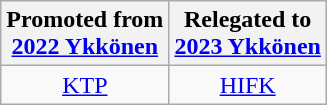<table class="wikitable">
<tr>
<th>Promoted from<br><a href='#'>2022 Ykkönen</a></th>
<th>Relegated to<br><a href='#'>2023 Ykkönen</a></th>
</tr>
<tr>
<td align=center><a href='#'>KTP</a></td>
<td align=center><a href='#'>HIFK</a></td>
</tr>
</table>
